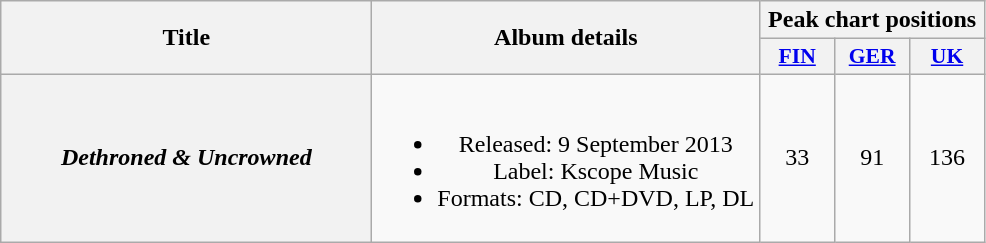<table class="wikitable plainrowheaders" style="text-align:center;">
<tr>
<th scope="col" rowspan="2" style="width:15em;">Title</th>
<th scope="col" rowspan="2">Album details</th>
<th scope="col" colspan="3">Peak chart positions</th>
</tr>
<tr>
<th scope="col" style="width:3em;font-size:90%;"><a href='#'>FIN</a><br></th>
<th scope="col" style="width:3em;font-size:90%;"><a href='#'>GER</a><br></th>
<th scope="col" style="width:3em;font-size:90%;"><a href='#'>UK</a><br></th>
</tr>
<tr>
<th scope="row"><em>Dethroned & Uncrowned</em></th>
<td><br><ul><li>Released: 9 September 2013</li><li>Label: Kscope Music</li><li>Formats: CD, CD+DVD, LP, DL</li></ul></td>
<td>33</td>
<td>91</td>
<td>136</td>
</tr>
</table>
